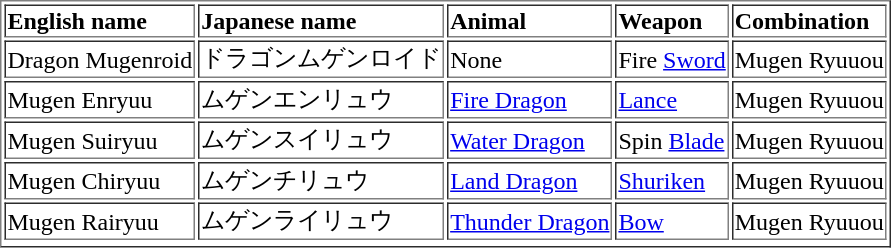<table border=1>
<tr>
<td><strong>English name</strong></td>
<td><strong>Japanese name</strong></td>
<td><strong>Animal</strong></td>
<td><strong>Weapon</strong></td>
<td><strong>Combination</strong></td>
</tr>
<tr>
<td>Dragon Mugenroid</td>
<td>ドラゴンムゲンロイド</td>
<td>None</td>
<td>Fire <a href='#'>Sword</a></td>
<td>Mugen Ryuuou</td>
</tr>
<tr>
<td>Mugen Enryuu</td>
<td>ムゲンエンリュウ</td>
<td><a href='#'>Fire Dragon</a></td>
<td><a href='#'>Lance</a></td>
<td>Mugen Ryuuou</td>
</tr>
<tr>
<td>Mugen Suiryuu</td>
<td>ムゲンスイリュウ</td>
<td><a href='#'>Water Dragon</a></td>
<td>Spin <a href='#'>Blade</a></td>
<td>Mugen Ryuuou</td>
</tr>
<tr>
<td>Mugen Chiryuu</td>
<td>ムゲンチリュウ</td>
<td><a href='#'>Land Dragon</a></td>
<td><a href='#'>Shuriken</a></td>
<td>Mugen Ryuuou</td>
</tr>
<tr>
<td>Mugen Rairyuu</td>
<td>ムゲンライリュウ</td>
<td><a href='#'>Thunder Dragon</a></td>
<td><a href='#'>Bow</a></td>
<td>Mugen Ryuuou</td>
</tr>
<tr>
</tr>
</table>
